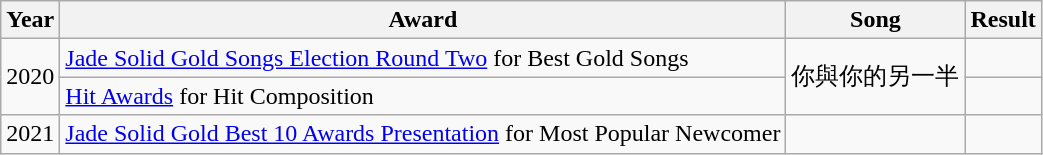<table class="wikitable sortable">
<tr>
<th>Year</th>
<th>Award</th>
<th>Song</th>
<th>Result</th>
</tr>
<tr>
<td rowspan=2>2020</td>
<td><a href='#'>Jade Solid Gold Songs Election Round Two</a> for Best Gold Songs</td>
<td rowspan=2>你與你的另一半</td>
<td></td>
</tr>
<tr>
<td><a href='#'>Hit Awards</a> for Hit Composition</td>
<td></td>
</tr>
<tr>
<td>2021</td>
<td><a href='#'>Jade Solid Gold Best 10 Awards Presentation</a> for Most Popular Newcomer</td>
<td></td>
<td></td>
</tr>
</table>
